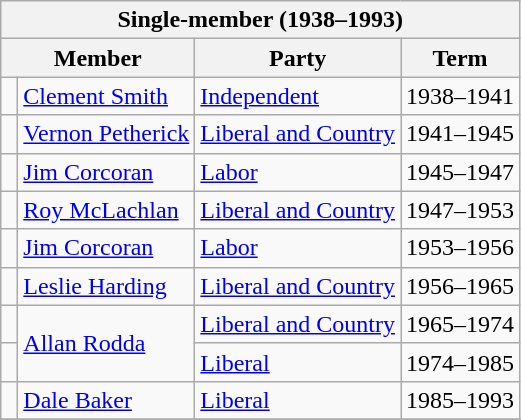<table class="wikitable">
<tr>
<th colspan="4">Single-member (1938–1993)</th>
</tr>
<tr>
<th colspan="2">Member</th>
<th>Party</th>
<th>Term</th>
</tr>
<tr>
<td> </td>
<td><a href='#'>Clement Smith</a></td>
<td><a href='#'>Independent</a></td>
<td>1938–1941</td>
</tr>
<tr>
<td> </td>
<td><a href='#'>Vernon Petherick</a></td>
<td><a href='#'>Liberal and Country</a></td>
<td>1941–1945</td>
</tr>
<tr>
<td> </td>
<td><a href='#'>Jim Corcoran</a></td>
<td><a href='#'>Labor</a></td>
<td>1945–1947</td>
</tr>
<tr>
<td> </td>
<td><a href='#'>Roy McLachlan</a></td>
<td><a href='#'>Liberal and Country</a></td>
<td>1947–1953</td>
</tr>
<tr>
<td> </td>
<td><a href='#'>Jim Corcoran</a></td>
<td><a href='#'>Labor</a></td>
<td>1953–1956</td>
</tr>
<tr>
<td> </td>
<td><a href='#'>Leslie Harding</a></td>
<td><a href='#'>Liberal and Country</a></td>
<td>1956–1965</td>
</tr>
<tr>
<td> </td>
<td rowspan="2"><a href='#'>Allan Rodda</a></td>
<td><a href='#'>Liberal and Country</a></td>
<td>1965–1974</td>
</tr>
<tr>
<td> </td>
<td><a href='#'>Liberal</a></td>
<td>1974–1985</td>
</tr>
<tr>
<td> </td>
<td><a href='#'>Dale Baker</a></td>
<td><a href='#'>Liberal</a></td>
<td>1985–1993</td>
</tr>
<tr>
</tr>
</table>
